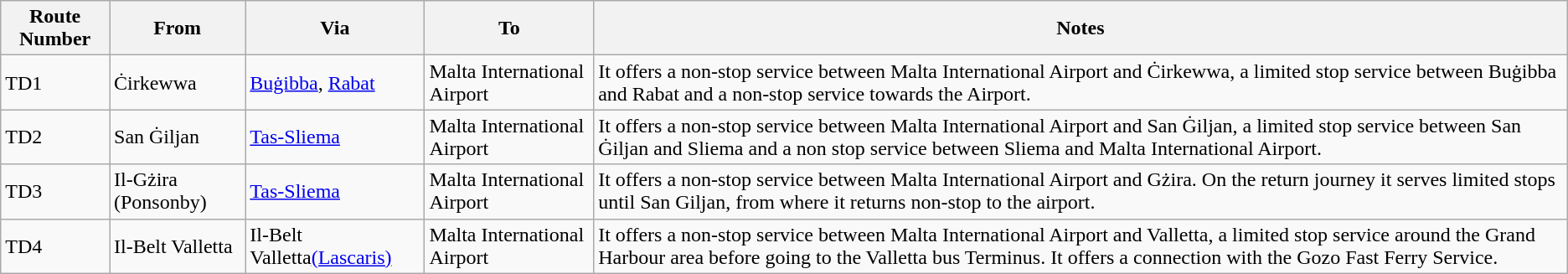<table class="wikitable sortable">
<tr>
<th>Route Number</th>
<th>From</th>
<th>Via</th>
<th>To</th>
<th>Notes</th>
</tr>
<tr>
<td>TD1</td>
<td>Ċirkewwa</td>
<td><a href='#'>Buġibba</a>, <a href='#'>Rabat</a></td>
<td>Malta International Airport</td>
<td>It offers a non-stop service between Malta International Airport and Ċirkewwa, a limited stop service between Buġibba and Rabat and a non-stop service towards the Airport.</td>
</tr>
<tr>
<td>TD2</td>
<td>San Ġiljan</td>
<td><a href='#'>Tas-Sliema</a></td>
<td>Malta International Airport</td>
<td>It offers a non-stop service between Malta International Airport and San Ġiljan, a limited stop service between San Ġiljan and Sliema and a non stop service between Sliema and Malta International Airport.</td>
</tr>
<tr>
<td>TD3</td>
<td>Il-Gżira (Ponsonby)</td>
<td><a href='#'>Tas-Sliema</a></td>
<td>Malta International Airport</td>
<td>It offers a non-stop service between Malta International Airport and Gżira. On the return journey it serves limited stops until San Giljan, from where it returns non-stop to the airport.</td>
</tr>
<tr>
<td>TD4</td>
<td>Il-Belt Valletta</td>
<td>Il-Belt Valletta<a href='#'>(Lascaris)</a></td>
<td>Malta International Airport</td>
<td>It offers a non-stop service between Malta International Airport and Valletta, a limited stop service around the Grand Harbour area before going to the Valletta bus Terminus. It offers a connection with the Gozo Fast Ferry Service.</td>
</tr>
</table>
